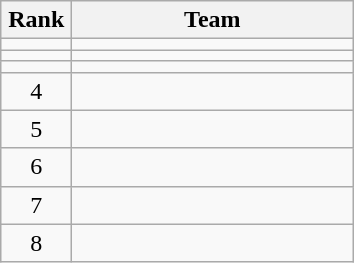<table class="wikitable" style="text-align: center;">
<tr>
<th width=40>Rank</th>
<th width=180>Team</th>
</tr>
<tr align=center>
<td></td>
<td style="text-align:left;"></td>
</tr>
<tr align=center>
<td></td>
<td style="text-align:left;"></td>
</tr>
<tr align=center>
<td></td>
<td style="text-align:left;"></td>
</tr>
<tr align=center>
<td>4</td>
<td style="text-align:left;"></td>
</tr>
<tr align=center>
<td>5</td>
<td style="text-align:left;"></td>
</tr>
<tr align=center>
<td>6</td>
<td style="text-align:left;"></td>
</tr>
<tr align=center>
<td>7</td>
<td style="text-align:left;"></td>
</tr>
<tr align=center>
<td>8</td>
<td style="text-align:left;"></td>
</tr>
</table>
